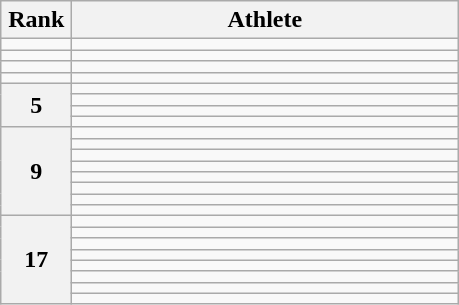<table class="wikitable" style="text-align: center;">
<tr>
<th width=40>Rank</th>
<th width=250>Athlete</th>
</tr>
<tr>
<td></td>
<td align="left"></td>
</tr>
<tr>
<td></td>
<td align="left"></td>
</tr>
<tr>
<td></td>
<td align="left"></td>
</tr>
<tr>
<td></td>
<td align="left"></td>
</tr>
<tr>
<th rowspan=4>5</th>
<td align="left"></td>
</tr>
<tr>
<td align="left"></td>
</tr>
<tr>
<td align="left"></td>
</tr>
<tr>
<td align="left"></td>
</tr>
<tr>
<th rowspan=8>9</th>
<td align="left"></td>
</tr>
<tr>
<td align="left"></td>
</tr>
<tr>
<td align="left"></td>
</tr>
<tr>
<td align="left"></td>
</tr>
<tr>
<td align="left"></td>
</tr>
<tr>
<td align="left"></td>
</tr>
<tr>
<td align="left"></td>
</tr>
<tr>
<td align="left"></td>
</tr>
<tr>
<th rowspan=8>17</th>
<td align="left"></td>
</tr>
<tr>
<td align="left"></td>
</tr>
<tr>
<td align="left"></td>
</tr>
<tr>
<td align="left"></td>
</tr>
<tr>
<td align="left"></td>
</tr>
<tr>
<td align="left"></td>
</tr>
<tr>
<td align="left"></td>
</tr>
<tr>
<td align="left"></td>
</tr>
</table>
